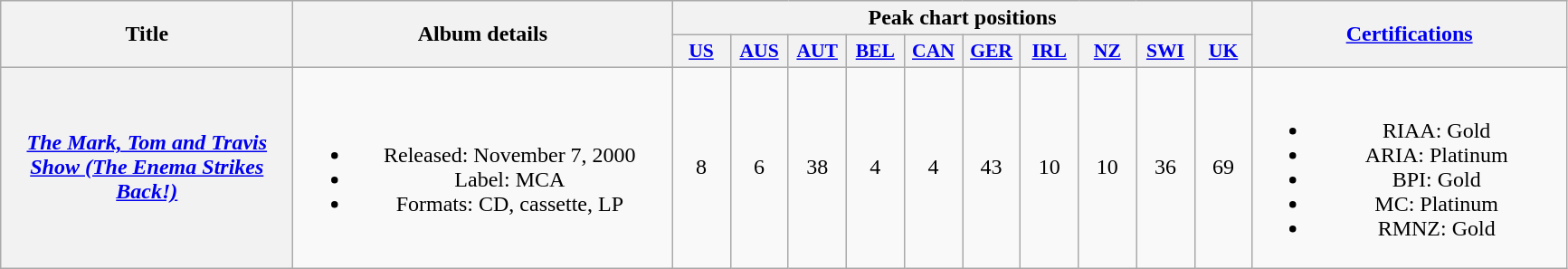<table class="wikitable plainrowheaders" style="text-align:center;">
<tr>
<th scope="col" rowspan="2" style="width:13em;">Title</th>
<th scope="col" rowspan="2" style="width:17em;">Album details</th>
<th scope="col" colspan="10">Peak chart positions</th>
<th scope="col" rowspan="2" style="width:14em;"><a href='#'>Certifications</a></th>
</tr>
<tr>
<th scope="col" style="width:2.5em;font-size:90%;"><a href='#'>US</a><br></th>
<th scope="col" style="width:2.5em;font-size:90%;"><a href='#'>AUS</a><br></th>
<th scope="col" style="width:2.5em;font-size:90%;"><a href='#'>AUT</a><br></th>
<th scope="col" style="width:2.5em;font-size:90%;"><a href='#'>BEL</a><br></th>
<th scope="col" style="width:2.5em;font-size:90%;"><a href='#'>CAN</a><br></th>
<th scope="col" style="width:2.5em;font-size:90%;"><a href='#'>GER</a><br></th>
<th scope="col" style="width:2.5em;font-size:90%;"><a href='#'>IRL</a><br></th>
<th scope="col" style="width:2.5em;font-size:90%;"><a href='#'>NZ</a><br></th>
<th scope="col" style="width:2.5em;font-size:90%;"><a href='#'>SWI</a><br></th>
<th scope="col" style="width:2.5em;font-size:90%;"><a href='#'>UK</a><br></th>
</tr>
<tr>
<th scope="row"><em><a href='#'>The Mark, Tom and Travis Show (The Enema Strikes Back!)</a></em></th>
<td><br><ul><li>Released: November 7, 2000</li><li>Label: MCA</li><li>Formats: CD, cassette, LP</li></ul></td>
<td>8</td>
<td>6</td>
<td>38</td>
<td>4</td>
<td>4</td>
<td>43</td>
<td>10</td>
<td>10</td>
<td>36</td>
<td>69</td>
<td><br><ul><li>RIAA: Gold</li><li>ARIA: Platinum</li><li>BPI: Gold</li><li>MC: Platinum</li><li>RMNZ: Gold</li></ul></td>
</tr>
</table>
